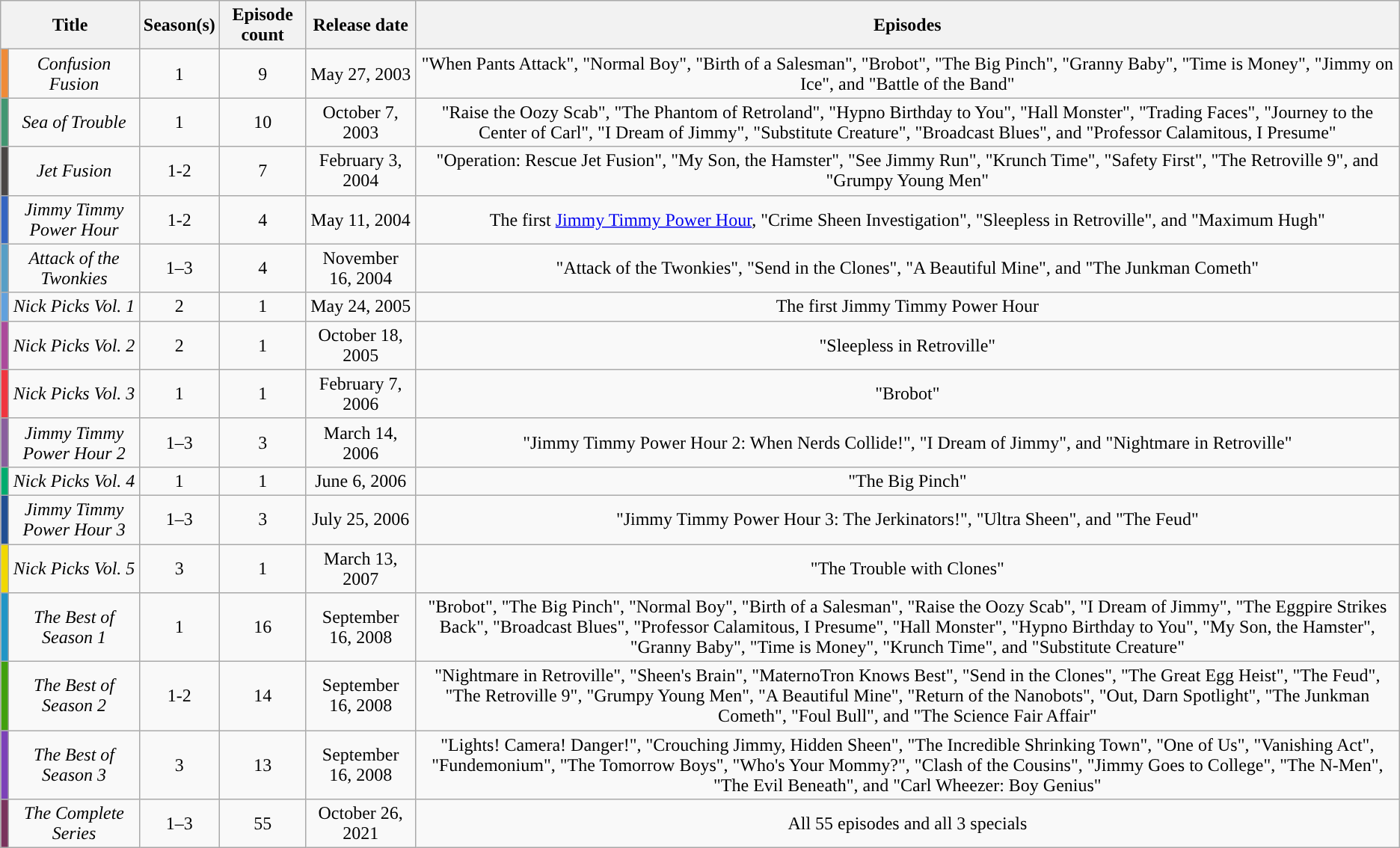<table class="wikitable sortable" style="text-align: center;">
<tr>
<th colspan=2>Title</th>
<th>Season(s)</th>
<th>Episode count</th>
<th>Release date</th>
<th>Episodes</th>
</tr>
<tr>
<td style="background:#ef8b38"></td>
<td><em>Confusion Fusion</em></td>
<td>1</td>
<td>9</td>
<td>May 27, 2003</td>
<td>"When Pants Attack", "Normal Boy", "Birth of a Salesman", "Brobot", "The Big Pinch", "Granny Baby", "Time is Money", "Jimmy on Ice", and "Battle of the Band"</td>
</tr>
<tr>
<td style="background:#429671"></td>
<td><em>Sea of Trouble</em></td>
<td>1</td>
<td>10</td>
<td>October 7, 2003</td>
<td>"Raise the Oozy Scab", "The Phantom of Retroland", "Hypno Birthday to You", "Hall Monster", "Trading Faces", "Journey to the Center of Carl", "I Dream of Jimmy", "Substitute Creature", "Broadcast Blues", and "Professor Calamitous, I Presume"</td>
</tr>
<tr>
<td style="background:#4a4645"></td>
<td><em>Jet Fusion</em></td>
<td>1-2</td>
<td>7</td>
<td>February 3, 2004</td>
<td>"Operation: Rescue Jet Fusion", "My Son, the Hamster", "See Jimmy Run", "Krunch Time", "Safety First", "The Retroville 9", and "Grumpy Young Men"</td>
</tr>
<tr>
<td style="background:#3565c1"></td>
<td><em>Jimmy Timmy Power Hour</em></td>
<td>1-2</td>
<td>4</td>
<td>May 11, 2004</td>
<td>The first <a href='#'>Jimmy Timmy Power Hour</a>, "Crime Sheen Investigation", "Sleepless in Retroville", and "Maximum Hugh"</td>
</tr>
<tr>
<td style="background:#579ec6"></td>
<td><em>Attack of the Twonkies</em></td>
<td>1–3</td>
<td>4</td>
<td>November 16, 2004</td>
<td>"Attack of the Twonkies", "Send in the Clones", "A Beautiful Mine", and "The Junkman Cometh"</td>
</tr>
<tr>
<td style="background:#61a0dd"></td>
<td><em>Nick Picks Vol. 1</em></td>
<td>2</td>
<td>1</td>
<td>May 24, 2005</td>
<td>The first Jimmy Timmy Power Hour</td>
</tr>
<tr>
<td style="background:#ab4a9b"></td>
<td><em>Nick Picks Vol. 2</em></td>
<td>2</td>
<td>1</td>
<td>October 18, 2005</td>
<td>"Sleepless in Retroville"</td>
</tr>
<tr>
<td style="background:#f0353f"></td>
<td><em>Nick Picks Vol. 3</em></td>
<td>1</td>
<td>1</td>
<td>February 7, 2006</td>
<td>"Brobot"</td>
</tr>
<tr>
<td style="background:#895e9d"></td>
<td><em>Jimmy Timmy Power Hour 2</em></td>
<td>1–3</td>
<td>3</td>
<td>March 14, 2006</td>
<td>"Jimmy Timmy Power Hour 2: When Nerds Collide!", "I Dream of Jimmy", and "Nightmare in Retroville"</td>
</tr>
<tr>
<td style="background:#00ac6e"></td>
<td><em>Nick Picks Vol. 4</em></td>
<td>1</td>
<td>1</td>
<td>June 6, 2006</td>
<td>"The Big Pinch"</td>
</tr>
<tr>
<td style="background:#214f93"></td>
<td><em>Jimmy Timmy Power Hour 3</em></td>
<td>1–3</td>
<td>3</td>
<td>July 25, 2006</td>
<td>"Jimmy Timmy Power Hour 3: The Jerkinators!", "Ultra Sheen", and "The Feud"</td>
</tr>
<tr>
<td style="background:#f1d801"></td>
<td><em>Nick Picks Vol. 5</em></td>
<td>3</td>
<td>1</td>
<td>March 13, 2007</td>
<td>"The Trouble with Clones"</td>
</tr>
<tr>
<td style="background:#2195c6"></td>
<td><em>The Best of Season 1</em></td>
<td>1</td>
<td>16</td>
<td>September 16, 2008</td>
<td>"Brobot", "The Big Pinch", "Normal Boy", "Birth of a Salesman", "Raise the Oozy Scab", "I Dream of Jimmy", "The Eggpire Strikes Back", "Broadcast Blues", "Professor Calamitous, I Presume", "Hall Monster", "Hypno Birthday to You", "My Son, the Hamster", "Granny Baby", "Time is Money", "Krunch Time", and "Substitute Creature"</td>
</tr>
<tr>
<td style="background:#41a00e"></td>
<td><em>The Best of Season 2</em></td>
<td>1-2</td>
<td>14</td>
<td>September 16, 2008</td>
<td>"Nightmare in Retroville", "Sheen's Brain", "MaternoTron Knows Best", "Send in the Clones", "The Great Egg Heist", "The Feud", "The Retroville 9", "Grumpy Young Men", "A Beautiful Mine", "Return of the Nanobots", "Out, Darn Spotlight", "The Junkman Cometh", "Foul Bull", and "The Science Fair Affair"</td>
</tr>
<tr>
<td style="background:#7c41b8"></td>
<td><em>The Best of Season 3</em></td>
<td>3</td>
<td>13</td>
<td>September 16, 2008</td>
<td>"Lights! Camera! Danger!", "Crouching Jimmy, Hidden Sheen", "The Incredible Shrinking Town", "One of Us", "Vanishing Act", "Fundemonium", "The Tomorrow Boys", "Who's Your Mommy?", "Clash of the Cousins", "Jimmy Goes to College", "The N-Men", "The Evil Beneath", and "Carl Wheezer: Boy Genius"</td>
</tr>
<tr>
<td style="background:#7a335d"></td>
<td><em>The Complete Series</em></td>
<td>1–3</td>
<td>55</td>
<td>October 26, 2021</td>
<td>All 55 episodes and all 3 specials</td>
</tr>
</table>
